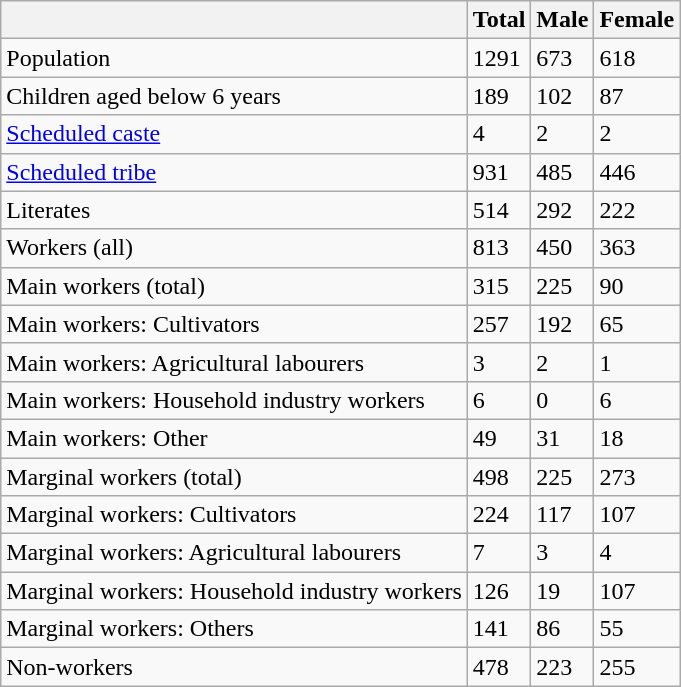<table class="wikitable sortable">
<tr>
<th></th>
<th>Total</th>
<th>Male</th>
<th>Female</th>
</tr>
<tr>
<td>Population</td>
<td>1291</td>
<td>673</td>
<td>618</td>
</tr>
<tr>
<td>Children aged below 6 years</td>
<td>189</td>
<td>102</td>
<td>87</td>
</tr>
<tr>
<td><a href='#'>Scheduled caste</a></td>
<td>4</td>
<td>2</td>
<td>2</td>
</tr>
<tr>
<td><a href='#'>Scheduled tribe</a></td>
<td>931</td>
<td>485</td>
<td>446</td>
</tr>
<tr>
<td>Literates</td>
<td>514</td>
<td>292</td>
<td>222</td>
</tr>
<tr>
<td>Workers (all)</td>
<td>813</td>
<td>450</td>
<td>363</td>
</tr>
<tr>
<td>Main workers (total)</td>
<td>315</td>
<td>225</td>
<td>90</td>
</tr>
<tr>
<td>Main workers: Cultivators</td>
<td>257</td>
<td>192</td>
<td>65</td>
</tr>
<tr>
<td>Main workers: Agricultural labourers</td>
<td>3</td>
<td>2</td>
<td>1</td>
</tr>
<tr>
<td>Main workers: Household industry workers</td>
<td>6</td>
<td>0</td>
<td>6</td>
</tr>
<tr>
<td>Main workers: Other</td>
<td>49</td>
<td>31</td>
<td>18</td>
</tr>
<tr>
<td>Marginal workers (total)</td>
<td>498</td>
<td>225</td>
<td>273</td>
</tr>
<tr>
<td>Marginal workers: Cultivators</td>
<td>224</td>
<td>117</td>
<td>107</td>
</tr>
<tr>
<td>Marginal workers: Agricultural labourers</td>
<td>7</td>
<td>3</td>
<td>4</td>
</tr>
<tr>
<td>Marginal workers: Household industry workers</td>
<td>126</td>
<td>19</td>
<td>107</td>
</tr>
<tr>
<td>Marginal workers: Others</td>
<td>141</td>
<td>86</td>
<td>55</td>
</tr>
<tr>
<td>Non-workers</td>
<td>478</td>
<td>223</td>
<td>255</td>
</tr>
</table>
